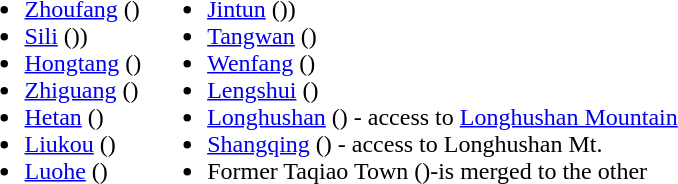<table>
<tr>
<td valign="top"><br><ul><li><a href='#'>Zhoufang</a> ()</li><li><a href='#'>Sili</a> ())</li><li><a href='#'>Hongtang</a> ()</li><li><a href='#'>Zhiguang</a> ()</li><li><a href='#'>Hetan</a> ()</li><li><a href='#'>Liukou</a> ()</li><li><a href='#'>Luohe</a> ()</li></ul></td>
<td valign="top"><br><ul><li><a href='#'>Jintun</a> ())</li><li><a href='#'>Tangwan</a> ()</li><li><a href='#'>Wenfang</a> ()</li><li><a href='#'>Lengshui</a> ()</li><li><a href='#'>Longhushan</a> () - access to <a href='#'>Longhushan Mountain</a></li><li><a href='#'>Shangqing</a> () - access to Longhushan Mt.</li><li>Former Taqiao Town ()-is merged to the other</li></ul></td>
</tr>
</table>
